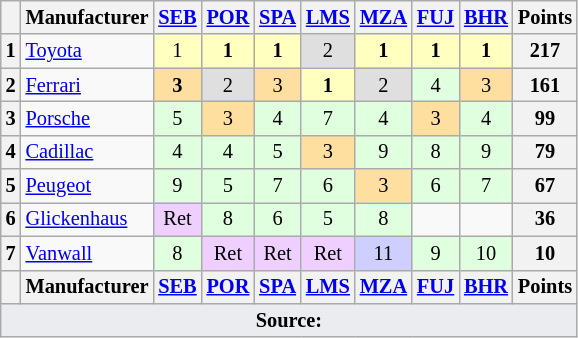<table class="wikitable" style="font-size:85%; text-align:center;">
<tr>
<th></th>
<th>Manufacturer</th>
<th><a href='#'>SEB</a><br></th>
<th><a href='#'>POR</a><br></th>
<th><a href='#'>SPA</a><br></th>
<th><a href='#'>LMS</a><br></th>
<th><a href='#'>MZA</a><br></th>
<th><a href='#'>FUJ</a><br></th>
<th><a href='#'>BHR</a><br></th>
<th>Points</th>
</tr>
<tr>
<th>1</th>
<td align="left"> <a href='#'>Toyota</a></td>
<td style="background:#ffffbf;">1</td>
<td style="background:#ffffbf;"><strong>1</strong></td>
<td style="background:#ffffbf;"><strong>1</strong></td>
<td style="background:#dfdfdf;">2</td>
<td style="background:#ffffbf;"><strong>1</strong></td>
<td style="background:#ffffbf;"><strong>1</strong></td>
<td style="background:#ffffbf;"><strong>1</strong></td>
<th>217</th>
</tr>
<tr>
<th>2</th>
<td align="left"> <a href='#'>Ferrari</a></td>
<td style="background:#ffdf9f;"><strong>3</strong></td>
<td style="background:#dfdfdf;">2</td>
<td style="background:#ffdf9f;">3</td>
<td style="background:#ffffbf;"><strong>1</strong></td>
<td style="background:#dfdfdf;">2</td>
<td style="background:#dfffdf;">4</td>
<td style="background:#ffdf9f;">3</td>
<th>161</th>
</tr>
<tr>
<th>3</th>
<td align="left"> <a href='#'>Porsche</a></td>
<td style="background:#dfffdf;">5</td>
<td style="background:#ffdf9f;">3</td>
<td style="background:#dfffdf;">4</td>
<td style="background:#dfffdf;">7</td>
<td style="background:#dfffdf;">4</td>
<td style="background:#ffdf9f;">3</td>
<td style="background:#dfffdf;">4</td>
<th>99</th>
</tr>
<tr>
<th>4</th>
<td align="left"> <a href='#'>Cadillac</a></td>
<td style="background:#dfffdf;">4</td>
<td style="background:#dfffdf;">4</td>
<td style="background:#dfffdf;">5</td>
<td style="background:#ffdf9f;">3</td>
<td style="background:#dfffdf;">9</td>
<td style="background:#dfffdf;">8</td>
<td style="background:#dfffdf;">9</td>
<th>79</th>
</tr>
<tr>
<th>5</th>
<td align="left"> <a href='#'>Peugeot</a></td>
<td style="background:#dfffdf;">9</td>
<td style="background:#dfffdf;">5</td>
<td style="background:#dfffdf;">7</td>
<td style="background:#dfffdf;">6</td>
<td style="background:#ffdf9f;">3</td>
<td style="background:#dfffdf;">6</td>
<td style="background:#dfffdf;">7</td>
<th>67</th>
</tr>
<tr>
<th>6</th>
<td align="left" nowrap> <a href='#'>Glickenhaus</a></td>
<td style="background:#efcfff;">Ret</td>
<td style="background:#dfffdf;">8</td>
<td style="background:#dfffdf;">6</td>
<td style="background:#dfffdf;">5</td>
<td style="background:#dfffdf;">8</td>
<td></td>
<td></td>
<th>36</th>
</tr>
<tr>
<th>7</th>
<td align="left"> <a href='#'>Vanwall</a></td>
<td style="background:#dfffdf;">8</td>
<td style="background:#efcfff;">Ret</td>
<td style="background:#efcfff;">Ret</td>
<td style="background:#efcfff;">Ret</td>
<td style="background:#cfcfff;">11</td>
<td style="background:#dfffdf;">9</td>
<td style="background:#dfffdf;">10</td>
<th>10</th>
</tr>
<tr>
<th></th>
<th>Manufacturer</th>
<th><a href='#'>SEB</a><br></th>
<th><a href='#'>POR</a><br></th>
<th><a href='#'>SPA</a><br></th>
<th><a href='#'>LMS</a><br></th>
<th><a href='#'>MZA</a><br></th>
<th><a href='#'>FUJ</a><br></th>
<th><a href='#'>BHR</a><br></th>
<th>Points</th>
</tr>
<tr class="sortbottom">
<td colspan="10" style="background-color:#EAECF0;text-align:center"><strong>Source:</strong></td>
</tr>
</table>
